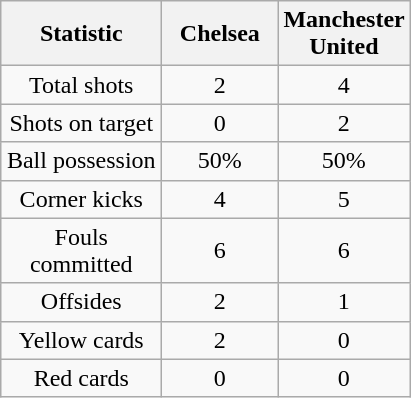<table class="wikitable" style="text-align:center">
<tr>
<th width=100>Statistic</th>
<th width=70>Chelsea</th>
<th width=70>Manchester United</th>
</tr>
<tr>
<td>Total shots</td>
<td>2</td>
<td>4</td>
</tr>
<tr>
<td>Shots on target</td>
<td>0</td>
<td>2</td>
</tr>
<tr>
<td>Ball possession</td>
<td>50%</td>
<td>50%</td>
</tr>
<tr>
<td>Corner kicks</td>
<td>4</td>
<td>5</td>
</tr>
<tr>
<td>Fouls committed</td>
<td>6</td>
<td>6</td>
</tr>
<tr>
<td>Offsides</td>
<td>2</td>
<td>1</td>
</tr>
<tr>
<td>Yellow cards</td>
<td>2</td>
<td>0</td>
</tr>
<tr>
<td>Red cards</td>
<td>0</td>
<td>0</td>
</tr>
</table>
